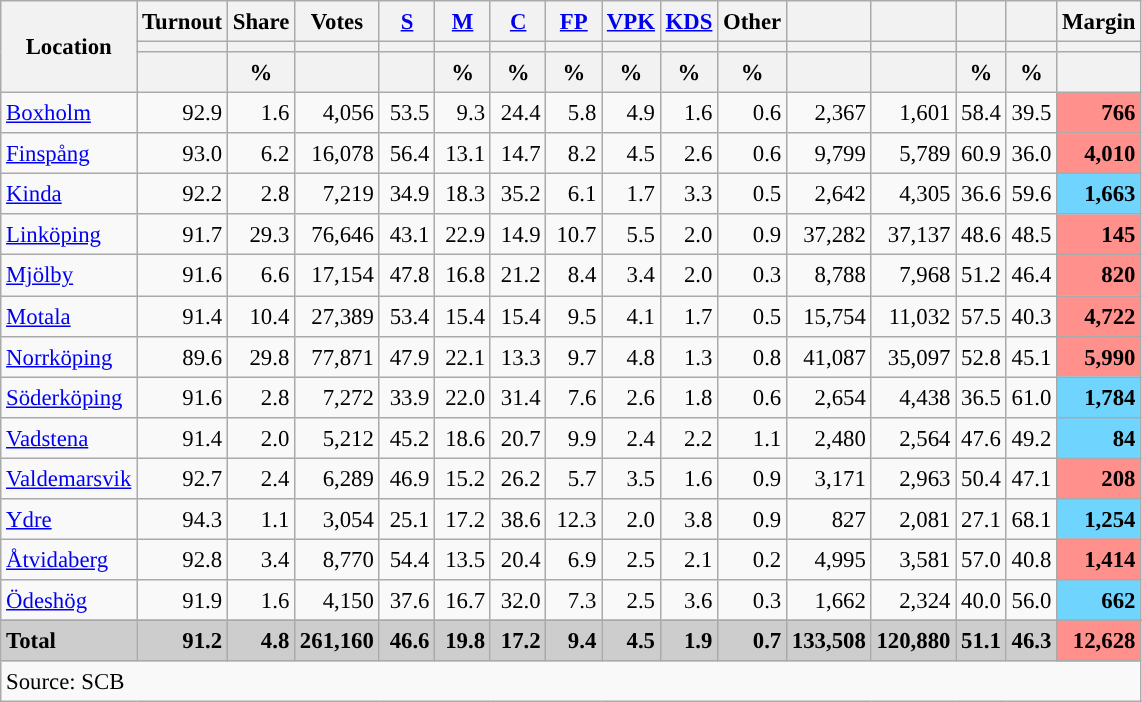<table class="wikitable sortable" style="text-align:right; font-size:95%; line-height:20px;">
<tr>
<th rowspan="3">Location</th>
<th>Turnout</th>
<th>Share</th>
<th>Votes</th>
<th width="30px" class="unsortable"><a href='#'>S</a></th>
<th width="30px" class="unsortable"><a href='#'>M</a></th>
<th width="30px" class="unsortable"><a href='#'>C</a></th>
<th width="30px" class="unsortable"><a href='#'>FP</a></th>
<th width="30px" class="unsortable"><a href='#'>VPK</a></th>
<th width="30px" class="unsortable"><a href='#'>KDS</a></th>
<th width="30px" class="unsortable">Other</th>
<th></th>
<th></th>
<th></th>
<th></th>
<th>Margin</th>
</tr>
<tr>
<th></th>
<th></th>
<th></th>
<th style="background:"></th>
<th style="background:"></th>
<th style="background:"></th>
<th style="background:"></th>
<th style="background:"></th>
<th style="background:"></th>
<th style="background:"></th>
<th style="background:"></th>
<th style="background:"></th>
<th style="background:"></th>
<th style="background:"></th>
<th></th>
</tr>
<tr>
<th></th>
<th data-sort-type="number">%</th>
<th data-sort-type="number"></th>
<th></th>
<th data-sort-type="number">%</th>
<th data-sort-type="number">%</th>
<th data-sort-type="number">%</th>
<th data-sort-type="number">%</th>
<th data-sort-type="number">%</th>
<th data-sort-type="number">%</th>
<th data-sort-type="number"></th>
<th data-sort-type="number"></th>
<th data-sort-type="number">%</th>
<th data-sort-type="number">%</th>
<th data-sort-type="number"></th>
</tr>
<tr>
<td align=left><a href='#'>Boxholm</a></td>
<td>92.9</td>
<td>1.6</td>
<td>4,056</td>
<td>53.5</td>
<td>9.3</td>
<td>24.4</td>
<td>5.8</td>
<td>4.9</td>
<td>1.6</td>
<td>0.6</td>
<td>2,367</td>
<td>1,601</td>
<td>58.4</td>
<td>39.5</td>
<td bgcolor=#ff908c><strong>766</strong></td>
</tr>
<tr>
<td align=left><a href='#'>Finspång</a></td>
<td>93.0</td>
<td>6.2</td>
<td>16,078</td>
<td>56.4</td>
<td>13.1</td>
<td>14.7</td>
<td>8.2</td>
<td>4.5</td>
<td>2.6</td>
<td>0.6</td>
<td>9,799</td>
<td>5,789</td>
<td>60.9</td>
<td>36.0</td>
<td bgcolor=#ff908c><strong>4,010</strong></td>
</tr>
<tr>
<td align=left><a href='#'>Kinda</a></td>
<td>92.2</td>
<td>2.8</td>
<td>7,219</td>
<td>34.9</td>
<td>18.3</td>
<td>35.2</td>
<td>6.1</td>
<td>1.7</td>
<td>3.3</td>
<td>0.5</td>
<td>2,642</td>
<td>4,305</td>
<td>36.6</td>
<td>59.6</td>
<td bgcolor=#6fd5fe><strong>1,663</strong></td>
</tr>
<tr>
<td align=left><a href='#'>Linköping</a></td>
<td>91.7</td>
<td>29.3</td>
<td>76,646</td>
<td>43.1</td>
<td>22.9</td>
<td>14.9</td>
<td>10.7</td>
<td>5.5</td>
<td>2.0</td>
<td>0.9</td>
<td>37,282</td>
<td>37,137</td>
<td>48.6</td>
<td>48.5</td>
<td bgcolor=#ff908c><strong>145</strong></td>
</tr>
<tr>
<td align=left><a href='#'>Mjölby</a></td>
<td>91.6</td>
<td>6.6</td>
<td>17,154</td>
<td>47.8</td>
<td>16.8</td>
<td>21.2</td>
<td>8.4</td>
<td>3.4</td>
<td>2.0</td>
<td>0.3</td>
<td>8,788</td>
<td>7,968</td>
<td>51.2</td>
<td>46.4</td>
<td bgcolor=#ff908c><strong>820</strong></td>
</tr>
<tr>
<td align=left><a href='#'>Motala</a></td>
<td>91.4</td>
<td>10.4</td>
<td>27,389</td>
<td>53.4</td>
<td>15.4</td>
<td>15.4</td>
<td>9.5</td>
<td>4.1</td>
<td>1.7</td>
<td>0.5</td>
<td>15,754</td>
<td>11,032</td>
<td>57.5</td>
<td>40.3</td>
<td bgcolor=#ff908c><strong>4,722</strong></td>
</tr>
<tr>
<td align=left><a href='#'>Norrköping</a></td>
<td>89.6</td>
<td>29.8</td>
<td>77,871</td>
<td>47.9</td>
<td>22.1</td>
<td>13.3</td>
<td>9.7</td>
<td>4.8</td>
<td>1.3</td>
<td>0.8</td>
<td>41,087</td>
<td>35,097</td>
<td>52.8</td>
<td>45.1</td>
<td bgcolor=#ff908c><strong>5,990</strong></td>
</tr>
<tr>
<td align=left><a href='#'>Söderköping</a></td>
<td>91.6</td>
<td>2.8</td>
<td>7,272</td>
<td>33.9</td>
<td>22.0</td>
<td>31.4</td>
<td>7.6</td>
<td>2.6</td>
<td>1.8</td>
<td>0.6</td>
<td>2,654</td>
<td>4,438</td>
<td>36.5</td>
<td>61.0</td>
<td bgcolor=#6fd5fe><strong>1,784</strong></td>
</tr>
<tr>
<td align=left><a href='#'>Vadstena</a></td>
<td>91.4</td>
<td>2.0</td>
<td>5,212</td>
<td>45.2</td>
<td>18.6</td>
<td>20.7</td>
<td>9.9</td>
<td>2.4</td>
<td>2.2</td>
<td>1.1</td>
<td>2,480</td>
<td>2,564</td>
<td>47.6</td>
<td>49.2</td>
<td bgcolor=#6fd5fe><strong>84</strong></td>
</tr>
<tr>
<td align=left><a href='#'>Valdemarsvik</a></td>
<td>92.7</td>
<td>2.4</td>
<td>6,289</td>
<td>46.9</td>
<td>15.2</td>
<td>26.2</td>
<td>5.7</td>
<td>3.5</td>
<td>1.6</td>
<td>0.9</td>
<td>3,171</td>
<td>2,963</td>
<td>50.4</td>
<td>47.1</td>
<td bgcolor=#ff908c><strong>208</strong></td>
</tr>
<tr>
<td align=left><a href='#'>Ydre</a></td>
<td>94.3</td>
<td>1.1</td>
<td>3,054</td>
<td>25.1</td>
<td>17.2</td>
<td>38.6</td>
<td>12.3</td>
<td>2.0</td>
<td>3.8</td>
<td>0.9</td>
<td>827</td>
<td>2,081</td>
<td>27.1</td>
<td>68.1</td>
<td bgcolor=#6fd5fe><strong>1,254</strong></td>
</tr>
<tr>
<td align=left><a href='#'>Åtvidaberg</a></td>
<td>92.8</td>
<td>3.4</td>
<td>8,770</td>
<td>54.4</td>
<td>13.5</td>
<td>20.4</td>
<td>6.9</td>
<td>2.5</td>
<td>2.1</td>
<td>0.2</td>
<td>4,995</td>
<td>3,581</td>
<td>57.0</td>
<td>40.8</td>
<td bgcolor=#ff908c><strong>1,414</strong></td>
</tr>
<tr>
<td align=left><a href='#'>Ödeshög</a></td>
<td>91.9</td>
<td>1.6</td>
<td>4,150</td>
<td>37.6</td>
<td>16.7</td>
<td>32.0</td>
<td>7.3</td>
<td>2.5</td>
<td>3.6</td>
<td>0.3</td>
<td>1,662</td>
<td>2,324</td>
<td>40.0</td>
<td>56.0</td>
<td bgcolor=#6fd5fe><strong>662</strong></td>
</tr>
<tr>
</tr>
<tr style="background:#CDCDCD;">
<td align=left><strong>Total</strong></td>
<td><strong>91.2</strong></td>
<td><strong>4.8</strong></td>
<td><strong>261,160</strong></td>
<td><strong>46.6</strong></td>
<td><strong>19.8</strong></td>
<td><strong>17.2</strong></td>
<td><strong>9.4</strong></td>
<td><strong>4.5</strong></td>
<td><strong>1.9</strong></td>
<td><strong>0.7</strong></td>
<td><strong>133,508</strong></td>
<td><strong>120,880</strong></td>
<td><strong>51.1</strong></td>
<td><strong>46.3</strong></td>
<td bgcolor=#ff908c><strong>12,628</strong></td>
</tr>
<tr>
<td align=left colspan=16>Source: SCB </td>
</tr>
</table>
